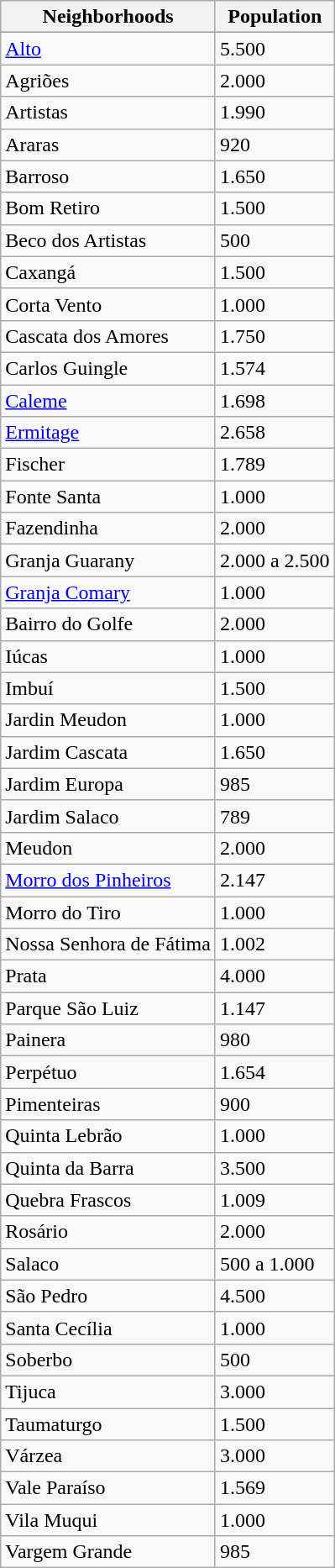<table class="wikitable">
<tr>
<th>Neighborhoods</th>
<th>Population</th>
</tr>
<tr>
</tr>
<tr>
<td><a href='#'>Alto</a></td>
<td>5.500</td>
</tr>
<tr>
<td>Agriões</td>
<td>2.000</td>
</tr>
<tr>
<td>Artistas</td>
<td>1.990</td>
</tr>
<tr>
<td>Araras</td>
<td>920</td>
</tr>
<tr>
<td>Barroso</td>
<td>1.650</td>
</tr>
<tr>
<td>Bom Retiro</td>
<td>1.500</td>
</tr>
<tr>
<td>Beco dos Artistas</td>
<td>500</td>
</tr>
<tr>
<td>Caxangá</td>
<td>1.500</td>
</tr>
<tr>
<td>Corta Vento</td>
<td>1.000</td>
</tr>
<tr>
<td>Cascata dos Amores</td>
<td>1.750</td>
</tr>
<tr>
<td>Carlos Guingle</td>
<td>1.574</td>
</tr>
<tr>
<td><a href='#'>Caleme</a></td>
<td>1.698</td>
</tr>
<tr>
<td><a href='#'>Ermitage</a></td>
<td>2.658</td>
</tr>
<tr>
<td>Fischer</td>
<td>1.789</td>
</tr>
<tr>
<td>Fonte Santa</td>
<td>1.000</td>
</tr>
<tr>
<td>Fazendinha</td>
<td>2.000</td>
</tr>
<tr>
<td>Granja Guarany</td>
<td>2.000 a 2.500</td>
</tr>
<tr>
<td><a href='#'>Granja Comary</a></td>
<td>1.000</td>
</tr>
<tr>
<td>Bairro do Golfe</td>
<td>2.000</td>
</tr>
<tr>
<td>Iúcas</td>
<td>1.000</td>
</tr>
<tr>
<td>Imbuí</td>
<td>1.500</td>
</tr>
<tr>
<td>Jardin Meudon</td>
<td>1.000</td>
</tr>
<tr>
<td>Jardim Cascata</td>
<td>1.650</td>
</tr>
<tr>
<td>Jardim Europa</td>
<td>985</td>
</tr>
<tr>
<td>Jardim Salaco</td>
<td>789</td>
</tr>
<tr>
<td>Meudon</td>
<td>2.000</td>
</tr>
<tr>
<td><a href='#'>Morro dos Pinheiros</a></td>
<td>2.147</td>
</tr>
<tr>
<td>Morro do Tiro</td>
<td>1.000</td>
</tr>
<tr>
<td>Nossa Senhora de Fátima</td>
<td>1.002</td>
</tr>
<tr>
<td>Prata</td>
<td>4.000</td>
</tr>
<tr>
<td>Parque São Luiz</td>
<td>1.147</td>
</tr>
<tr>
<td>Painera</td>
<td>980</td>
</tr>
<tr>
<td>Perpétuo</td>
<td>1.654</td>
</tr>
<tr>
<td>Pimenteiras</td>
<td>900</td>
</tr>
<tr>
<td>Quinta Lebrão</td>
<td>1.000</td>
</tr>
<tr>
<td>Quinta da Barra</td>
<td>3.500</td>
</tr>
<tr>
<td>Quebra Frascos</td>
<td>1.009</td>
</tr>
<tr>
<td>Rosário</td>
<td>2.000</td>
</tr>
<tr>
<td>Salaco</td>
<td>500 a 1.000</td>
</tr>
<tr>
<td>São Pedro</td>
<td>4.500</td>
</tr>
<tr>
<td>Santa Cecília</td>
<td>1.000</td>
</tr>
<tr>
<td>Soberbo</td>
<td>500</td>
</tr>
<tr>
<td>Tijuca</td>
<td>3.000</td>
</tr>
<tr>
<td>Taumaturgo</td>
<td>1.500</td>
</tr>
<tr>
<td>Várzea</td>
<td>3.000</td>
</tr>
<tr>
<td>Vale Paraíso</td>
<td>1.569</td>
</tr>
<tr>
<td>Vila Muqui</td>
<td>1.000</td>
</tr>
<tr>
<td>Vargem Grande</td>
<td>985</td>
</tr>
</table>
